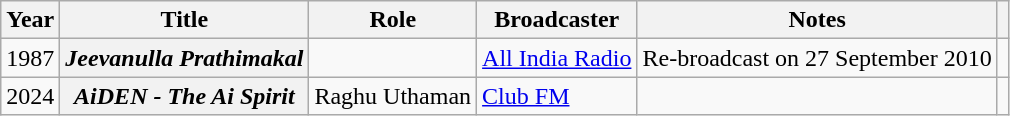<table class="wikitable plainrowheaders" style="margin-right: 0;">
<tr>
<th scope="col">Year</th>
<th scope="col">Title</th>
<th scope="col">Role</th>
<th scope="col">Broadcaster</th>
<th scope="col" class="unsortable">Notes</th>
<th scope="col" class="unsortable"></th>
</tr>
<tr>
<td>1987</td>
<th scope="row"><em>Jeevanulla Prathimakal</em></th>
<td></td>
<td><a href='#'>All India Radio</a></td>
<td>Re-broadcast on 27 September 2010</td>
<td style="text-align:center;"></td>
</tr>
<tr>
<td>2024</td>
<th scope="row"><em>AiDEN - The Ai Spirit</em></th>
<td>Raghu Uthaman</td>
<td><a href='#'>Club FM</a></td>
<td></td>
<td style="text-align:center;"></td>
</tr>
</table>
